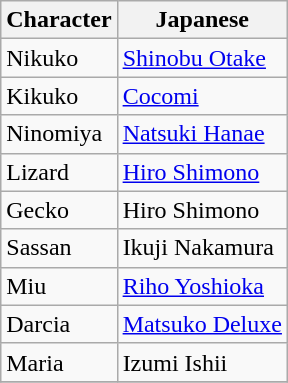<table class="wikitable">
<tr>
<th>Character</th>
<th>Japanese</th>
</tr>
<tr>
<td>Nikuko</td>
<td><a href='#'>Shinobu Otake</a></td>
</tr>
<tr>
<td>Kikuko</td>
<td><a href='#'>Cocomi</a></td>
</tr>
<tr>
<td>Ninomiya</td>
<td><a href='#'>Natsuki Hanae</a></td>
</tr>
<tr>
<td>Lizard</td>
<td><a href='#'>Hiro Shimono</a></td>
</tr>
<tr>
<td>Gecko</td>
<td>Hiro Shimono</td>
</tr>
<tr>
<td>Sassan</td>
<td>Ikuji Nakamura</td>
</tr>
<tr>
<td>Miu</td>
<td><a href='#'>Riho Yoshioka</a></td>
</tr>
<tr>
<td>Darcia</td>
<td><a href='#'>Matsuko Deluxe</a></td>
</tr>
<tr>
<td>Maria</td>
<td>Izumi Ishii</td>
</tr>
<tr>
</tr>
</table>
